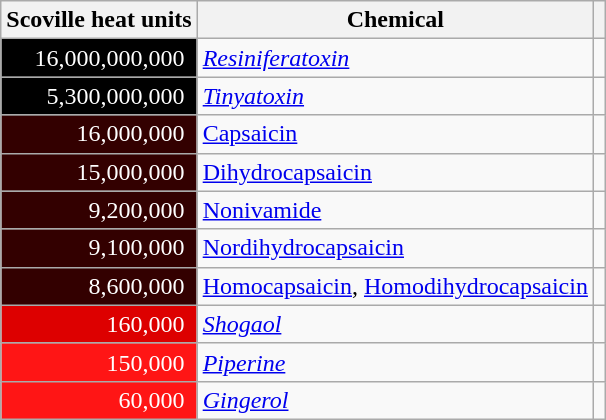<table class="wikitable">
<tr>
<th>Scoville heat units</th>
<th>Chemical</th>
<th></th>
</tr>
<tr>
<td style="color:white; background:#000; text-align:right; padding-right:8px;">16,000,000,000</td>
<td><em><a href='#'>Resiniferatoxin</a></em></td>
<td></td>
</tr>
<tr>
<td style="color:white; background:#000; text-align:right; padding-right:8px;">5,300,000,000</td>
<td><em><a href='#'>Tinyatoxin</a></em></td>
<td></td>
</tr>
<tr>
<td style="color:white; background:#300; text-align:right; padding-right:8px;">16,000,000</td>
<td><a href='#'>Capsaicin</a></td>
<td></td>
</tr>
<tr>
<td style="color:white; background:#300; text-align:right; padding-right:8px;">15,000,000</td>
<td><a href='#'>Dihydrocapsaicin</a></td>
<td></td>
</tr>
<tr>
<td style="color:white; background:#300; text-align:right; padding-right:8px;">9,200,000</td>
<td><a href='#'>Nonivamide</a></td>
<td></td>
</tr>
<tr>
<td style="color:white; background:#300; text-align:right; padding-right:8px;">9,100,000</td>
<td><a href='#'>Nordihydrocapsaicin</a></td>
<td></td>
</tr>
<tr>
<td style="color:white; background:#300; text-align:right; padding-right:8px;">8,600,000</td>
<td><a href='#'>Homocapsaicin</a>, <a href='#'>Homodihydrocapsaicin</a></td>
<td></td>
</tr>
<tr>
<td style="color:white; background:#d00; text-align:right; padding-right:8px;">160,000</td>
<td><em><a href='#'>Shogaol</a></em></td>
<td></td>
</tr>
<tr>
<td style="color:white; background:#ff1515; text-align:right; padding-right:8px;">150,000</td>
<td><em><a href='#'>Piperine</a></em></td>
<td></td>
</tr>
<tr>
<td style="color:white; background:#ff1515; text-align:right; padding-right:8px;">60,000</td>
<td><em><a href='#'>Gingerol</a></em></td>
<td></td>
</tr>
</table>
